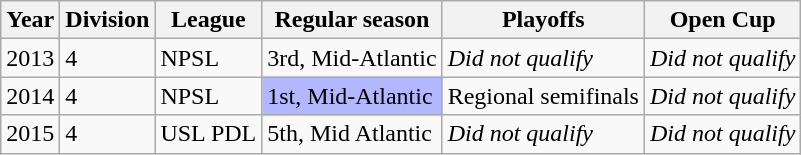<table class="wikitable">
<tr>
<th>Year</th>
<th>Division</th>
<th>League</th>
<th>Regular season</th>
<th>Playoffs</th>
<th>Open Cup</th>
</tr>
<tr>
<td>2013</td>
<td>4</td>
<td>NPSL</td>
<td>3rd, Mid-Atlantic</td>
<td><em>Did not qualify</em></td>
<td><em>Did not qualify</em></td>
</tr>
<tr>
<td>2014</td>
<td>4</td>
<td>NPSL</td>
<td bgcolor="B3B7FF">1st, Mid-Atlantic</td>
<td>Regional semifinals</td>
<td><em>Did not qualify</em></td>
</tr>
<tr>
<td>2015</td>
<td>4</td>
<td>USL PDL</td>
<td>5th, Mid Atlantic</td>
<td><em>Did not qualify</em></td>
<td><em>Did not qualify</em></td>
</tr>
</table>
